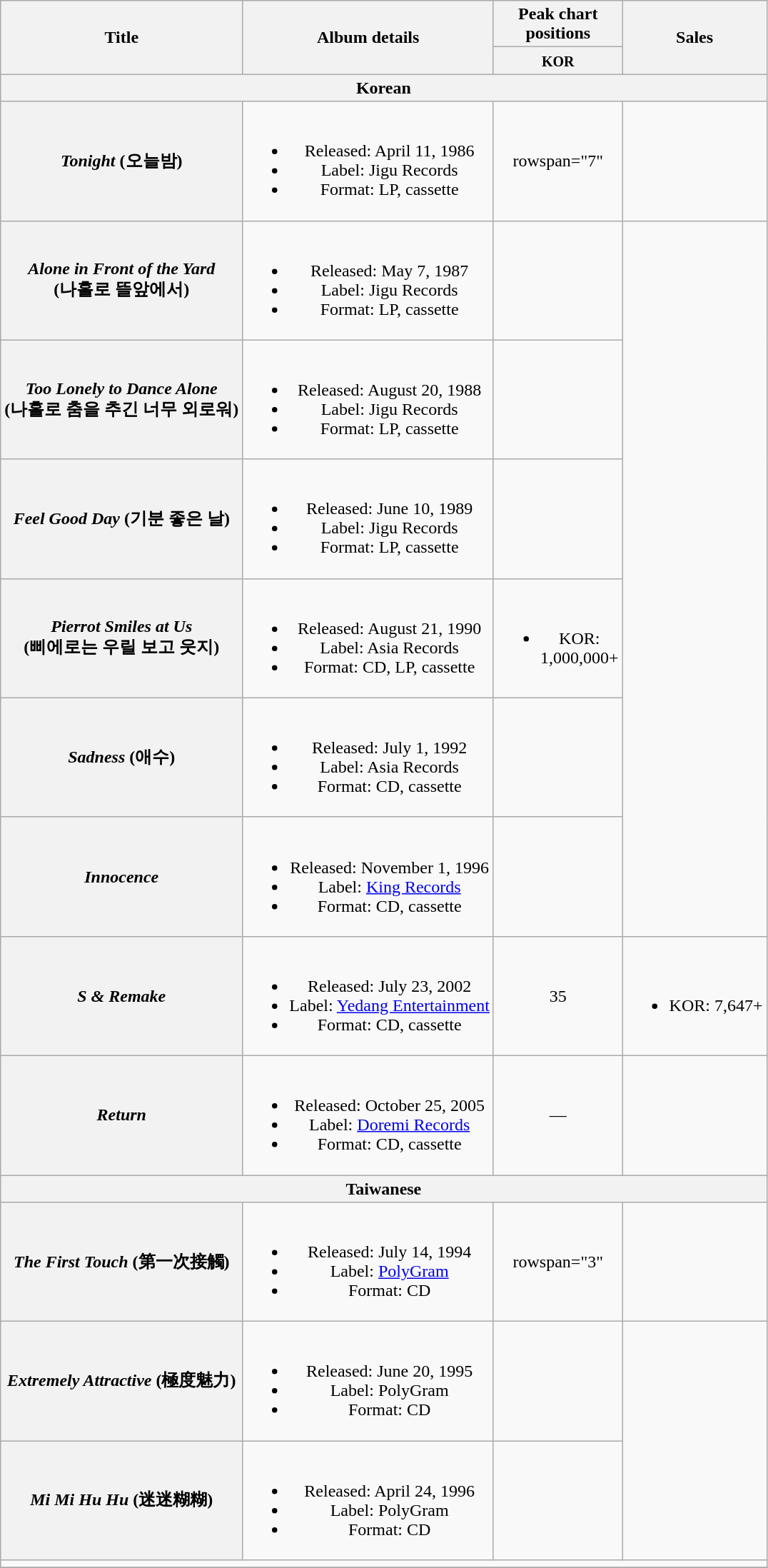<table class="wikitable plainrowheaders" style="text-align:center;">
<tr>
<th scope="col" rowspan="2">Title</th>
<th scope="col" rowspan="2">Album details</th>
<th scope="col" colspan="1" style="width:5em;">Peak chart positions</th>
<th scope="col" rowspan="2">Sales</th>
</tr>
<tr>
<th><small>KOR</small><br></th>
</tr>
<tr>
<th colspan="4">Korean</th>
</tr>
<tr>
<th scope="row"><em>Tonight</em> (오늘밤)</th>
<td><br><ul><li>Released: April 11, 1986</li><li>Label: Jigu Records</li><li>Format: LP, cassette</li></ul></td>
<td>rowspan="7" </td>
<td></td>
</tr>
<tr>
<th scope="row"><em>Alone in Front of the Yard</em><br>(나홀로 뜰앞에서)</th>
<td><br><ul><li>Released: May 7, 1987</li><li>Label: Jigu Records</li><li>Format: LP, cassette</li></ul></td>
<td></td>
</tr>
<tr>
<th scope="row"><em>Too Lonely to Dance Alone</em><br>(나홀로 춤을 추긴 너무 외로워)</th>
<td><br><ul><li>Released: August 20, 1988</li><li>Label: Jigu Records</li><li>Format: LP, cassette</li></ul></td>
<td></td>
</tr>
<tr>
<th scope="row"><em>Feel Good Day</em> (기분 좋은 날)</th>
<td><br><ul><li>Released: June 10, 1989</li><li>Label: Jigu Records</li><li>Format: LP, cassette</li></ul></td>
<td></td>
</tr>
<tr>
<th scope="row"><em>Pierrot Smiles at Us</em><br>(삐에로는 우릴 보고 웃지)</th>
<td><br><ul><li>Released: August 21, 1990</li><li>Label: Asia Records</li><li>Format: CD, LP, cassette</li></ul></td>
<td><br><ul><li>KOR: 1,000,000+</li></ul></td>
</tr>
<tr>
<th scope="row"><em>Sadness</em> (애수)</th>
<td><br><ul><li>Released: July 1, 1992</li><li>Label: Asia Records</li><li>Format: CD, cassette</li></ul></td>
<td></td>
</tr>
<tr>
<th scope="row"><em>Innocence</em></th>
<td><br><ul><li>Released: November 1, 1996</li><li>Label: <a href='#'>King Records</a></li><li>Format: CD, cassette</li></ul></td>
<td></td>
</tr>
<tr>
<th scope="row"><em>S & Remake</em></th>
<td><br><ul><li>Released: July 23, 2002</li><li>Label: <a href='#'>Yedang Entertainment</a></li><li>Format: CD, cassette</li></ul></td>
<td>35</td>
<td><br><ul><li>KOR: 7,647+</li></ul></td>
</tr>
<tr>
<th scope="row"><em>Return</em></th>
<td><br><ul><li>Released: October 25, 2005</li><li>Label: <a href='#'>Doremi Records</a></li><li>Format: CD, cassette</li></ul></td>
<td>—</td>
<td></td>
</tr>
<tr>
<th colspan="4">Taiwanese</th>
</tr>
<tr>
<th scope="row"><em>The First Touch</em> (第一次接觸)</th>
<td><br><ul><li>Released: July 14, 1994</li><li>Label: <a href='#'>PolyGram</a></li><li>Format: CD</li></ul></td>
<td>rowspan="3" </td>
<td></td>
</tr>
<tr>
<th scope="row"><em>Extremely Attractive</em> (極度魅力)</th>
<td><br><ul><li>Released: June 20, 1995</li><li>Label: PolyGram</li><li>Format: CD</li></ul></td>
<td></td>
</tr>
<tr>
<th scope="row"><em>Mi Mi Hu Hu</em> (迷迷糊糊)</th>
<td><br><ul><li>Released: April 24, 1996</li><li>Label: PolyGram</li><li>Format: CD</li></ul></td>
<td></td>
</tr>
<tr>
<td colspan="4"></td>
</tr>
<tr>
</tr>
</table>
